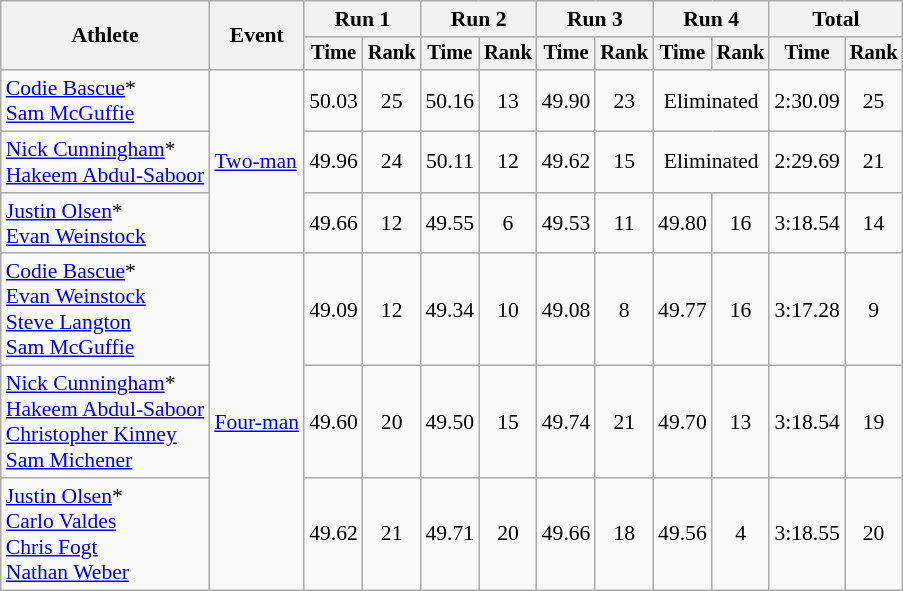<table class=wikitable style=font-size:90%;text-align:center>
<tr>
<th rowspan=2>Athlete</th>
<th rowspan=2>Event</th>
<th colspan=2>Run 1</th>
<th colspan=2>Run 2</th>
<th colspan=2>Run 3</th>
<th colspan=2>Run 4</th>
<th colspan=2>Total</th>
</tr>
<tr style=font-size:95%>
<th>Time</th>
<th>Rank</th>
<th>Time</th>
<th>Rank</th>
<th>Time</th>
<th>Rank</th>
<th>Time</th>
<th>Rank</th>
<th>Time</th>
<th>Rank</th>
</tr>
<tr>
<td align=left><a href='#'>Codie Bascue</a>*<br><a href='#'>Sam McGuffie</a></td>
<td style="text-align:left;" rowspan="3"><a href='#'>Two-man</a></td>
<td>50.03</td>
<td>25</td>
<td>50.16</td>
<td>13</td>
<td>49.90</td>
<td>23</td>
<td colspan=2>Eliminated</td>
<td>2:30.09</td>
<td>25</td>
</tr>
<tr>
<td align=left><a href='#'>Nick Cunningham</a>*<br><a href='#'>Hakeem Abdul-Saboor</a></td>
<td>49.96</td>
<td>24</td>
<td>50.11</td>
<td>12</td>
<td>49.62</td>
<td>15</td>
<td colspan=2>Eliminated</td>
<td>2:29.69</td>
<td>21</td>
</tr>
<tr>
<td align=left><a href='#'>Justin Olsen</a>*<br><a href='#'>Evan Weinstock</a></td>
<td>49.66</td>
<td>12</td>
<td>49.55</td>
<td>6</td>
<td>49.53</td>
<td>11</td>
<td>49.80</td>
<td>16</td>
<td>3:18.54</td>
<td>14</td>
</tr>
<tr>
<td align=left><a href='#'>Codie Bascue</a>*<br><a href='#'>Evan Weinstock</a><br><a href='#'>Steve Langton</a><br><a href='#'>Sam McGuffie</a></td>
<td style="text-align:left;" rowspan="3"><a href='#'>Four-man</a></td>
<td>49.09</td>
<td>12</td>
<td>49.34</td>
<td>10</td>
<td>49.08</td>
<td>8</td>
<td>49.77</td>
<td>16</td>
<td>3:17.28</td>
<td>9</td>
</tr>
<tr>
<td align=left><a href='#'>Nick Cunningham</a>*<br><a href='#'>Hakeem Abdul-Saboor</a><br><a href='#'>Christopher Kinney</a><br><a href='#'>Sam Michener</a></td>
<td>49.60</td>
<td>20</td>
<td>49.50</td>
<td>15</td>
<td>49.74</td>
<td>21</td>
<td>49.70</td>
<td>13</td>
<td>3:18.54</td>
<td>19</td>
</tr>
<tr>
<td align=left><a href='#'>Justin Olsen</a>*<br><a href='#'>Carlo Valdes</a><br><a href='#'>Chris Fogt</a><br><a href='#'>Nathan Weber</a></td>
<td>49.62</td>
<td>21</td>
<td>49.71</td>
<td>20</td>
<td>49.66</td>
<td>18</td>
<td>49.56</td>
<td>4</td>
<td>3:18.55</td>
<td>20</td>
</tr>
</table>
